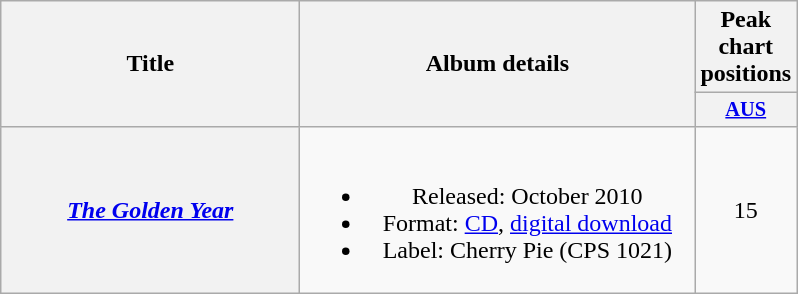<table class="wikitable plainrowheaders" style="text-align:center;" border="1">
<tr>
<th scope="col" rowspan="2" style="width:12em;">Title</th>
<th scope="col" rowspan="2" style="width:16em;">Album details</th>
<th scope="col" colspan="1">Peak chart positions</th>
</tr>
<tr>
<th scope="col" style="width:3em; font-size:85%"><a href='#'>AUS</a><br></th>
</tr>
<tr>
<th scope="row"><em><a href='#'>The Golden Year</a></em></th>
<td><br><ul><li>Released: October 2010</li><li>Format: <a href='#'>CD</a>, <a href='#'>digital download</a></li><li>Label: Cherry Pie (CPS 1021)</li></ul></td>
<td>15</td>
</tr>
</table>
